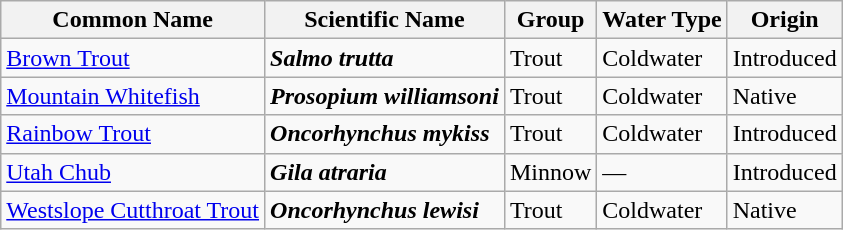<table class="wikitable sortable">
<tr>
<th>Common Name</th>
<th>Scientific Name</th>
<th>Group</th>
<th>Water Type</th>
<th>Origin</th>
</tr>
<tr>
<td><a href='#'>Brown Trout</a></td>
<td><strong><em>Salmo trutta</em></strong></td>
<td>Trout</td>
<td>Coldwater</td>
<td>Introduced</td>
</tr>
<tr>
<td><a href='#'>Mountain Whitefish</a></td>
<td><strong><em>Prosopium williamsoni</em></strong></td>
<td>Trout</td>
<td>Coldwater</td>
<td>Native</td>
</tr>
<tr>
<td><a href='#'>Rainbow Trout</a></td>
<td><strong><em>Oncorhynchus mykiss</em></strong></td>
<td>Trout</td>
<td>Coldwater</td>
<td>Introduced</td>
</tr>
<tr>
<td><a href='#'>Utah Chub</a></td>
<td><strong><em>Gila atraria</em></strong></td>
<td>Minnow</td>
<td>—</td>
<td>Introduced</td>
</tr>
<tr>
<td><a href='#'>Westslope Cutthroat Trout</a></td>
<td><strong><em>Oncorhynchus lewisi</em></strong></td>
<td>Trout</td>
<td>Coldwater</td>
<td>Native</td>
</tr>
</table>
